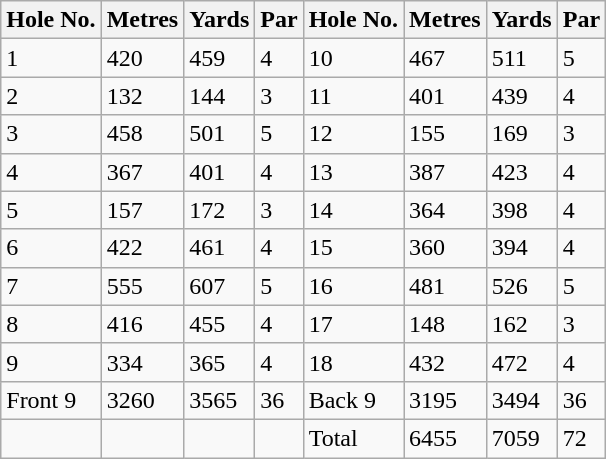<table class="wikitable">
<tr>
<th>Hole No.</th>
<th>Metres</th>
<th>Yards</th>
<th>Par</th>
<th>Hole No.</th>
<th>Metres</th>
<th>Yards</th>
<th>Par</th>
</tr>
<tr>
<td>1</td>
<td>420</td>
<td>459</td>
<td>4</td>
<td>10</td>
<td>467</td>
<td>511</td>
<td>5</td>
</tr>
<tr>
<td>2</td>
<td>132</td>
<td>144</td>
<td>3</td>
<td>11</td>
<td>401</td>
<td>439</td>
<td>4</td>
</tr>
<tr>
<td>3</td>
<td>458</td>
<td>501</td>
<td>5</td>
<td>12</td>
<td>155</td>
<td>169</td>
<td>3</td>
</tr>
<tr>
<td>4</td>
<td>367</td>
<td>401</td>
<td>4</td>
<td>13</td>
<td>387</td>
<td>423</td>
<td>4</td>
</tr>
<tr>
<td>5</td>
<td>157</td>
<td>172</td>
<td>3</td>
<td>14</td>
<td>364</td>
<td>398</td>
<td>4</td>
</tr>
<tr>
<td>6</td>
<td>422</td>
<td>461</td>
<td>4</td>
<td>15</td>
<td>360</td>
<td>394</td>
<td>4</td>
</tr>
<tr>
<td>7</td>
<td>555</td>
<td>607</td>
<td>5</td>
<td>16</td>
<td>481</td>
<td>526</td>
<td>5</td>
</tr>
<tr>
<td>8</td>
<td>416</td>
<td>455</td>
<td>4</td>
<td>17</td>
<td>148</td>
<td>162</td>
<td>3</td>
</tr>
<tr>
<td>9</td>
<td>334</td>
<td>365</td>
<td>4</td>
<td>18</td>
<td>432</td>
<td>472</td>
<td>4</td>
</tr>
<tr>
<td>Front 9</td>
<td>3260</td>
<td>3565</td>
<td>36</td>
<td>Back 9</td>
<td>3195</td>
<td>3494</td>
<td>36</td>
</tr>
<tr>
<td></td>
<td></td>
<td></td>
<td></td>
<td>Total</td>
<td>6455</td>
<td>7059</td>
<td>72</td>
</tr>
</table>
